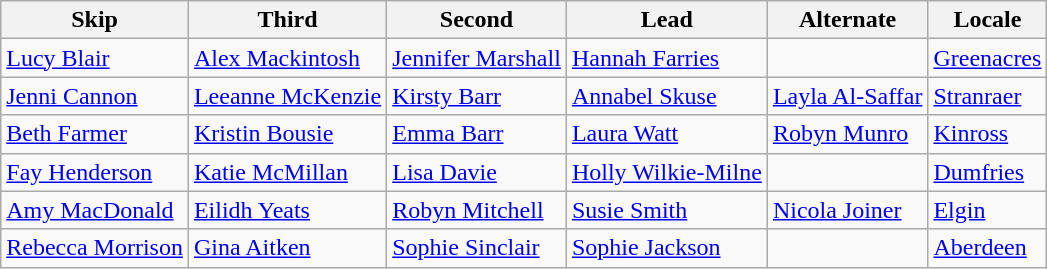<table class="wikitable">
<tr>
<th scope="col">Skip</th>
<th scope="col">Third</th>
<th scope="col">Second</th>
<th scope="col">Lead</th>
<th scope="col">Alternate</th>
<th scope="col">Locale</th>
</tr>
<tr>
<td><a href='#'>Lucy Blair</a></td>
<td><a href='#'>Alex Mackintosh</a></td>
<td><a href='#'>Jennifer Marshall</a></td>
<td><a href='#'>Hannah Farries</a></td>
<td></td>
<td><a href='#'>Greenacres</a></td>
</tr>
<tr>
<td><a href='#'>Jenni Cannon</a></td>
<td><a href='#'>Leeanne McKenzie</a></td>
<td><a href='#'>Kirsty Barr</a></td>
<td><a href='#'>Annabel Skuse</a></td>
<td><a href='#'>Layla Al-Saffar</a></td>
<td><a href='#'>Stranraer</a></td>
</tr>
<tr>
<td><a href='#'>Beth Farmer</a></td>
<td><a href='#'>Kristin Bousie</a></td>
<td><a href='#'>Emma Barr</a></td>
<td><a href='#'>Laura Watt</a></td>
<td><a href='#'>Robyn Munro</a></td>
<td><a href='#'>Kinross</a></td>
</tr>
<tr>
<td><a href='#'>Fay Henderson</a></td>
<td><a href='#'>Katie McMillan</a></td>
<td><a href='#'>Lisa Davie</a></td>
<td><a href='#'>Holly Wilkie-Milne</a></td>
<td></td>
<td><a href='#'>Dumfries</a></td>
</tr>
<tr>
<td><a href='#'>Amy MacDonald</a></td>
<td><a href='#'>Eilidh Yeats</a></td>
<td><a href='#'>Robyn Mitchell</a></td>
<td><a href='#'>Susie Smith</a></td>
<td><a href='#'>Nicola Joiner</a></td>
<td><a href='#'>Elgin</a></td>
</tr>
<tr>
<td><a href='#'>Rebecca Morrison</a></td>
<td><a href='#'>Gina Aitken</a></td>
<td><a href='#'>Sophie Sinclair</a></td>
<td><a href='#'>Sophie Jackson</a></td>
<td></td>
<td><a href='#'>Aberdeen</a></td>
</tr>
</table>
